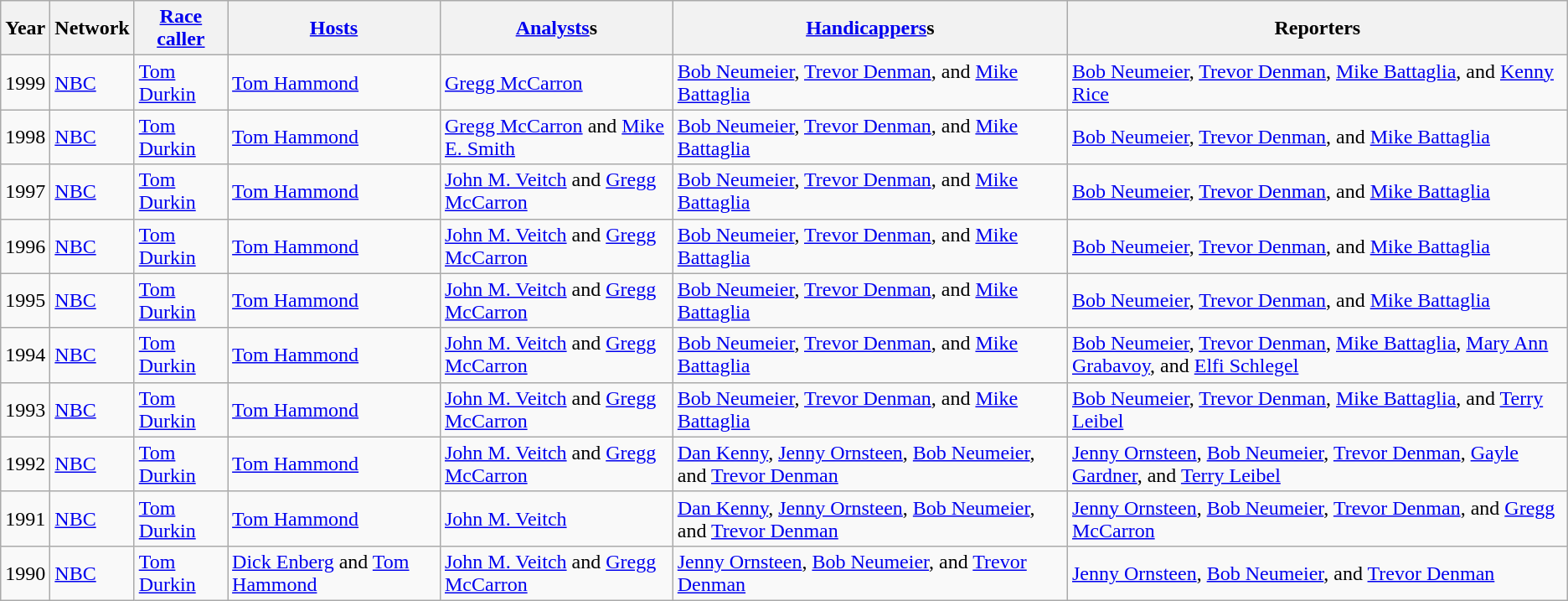<table class="wikitable">
<tr>
<th>Year</th>
<th>Network</th>
<th><a href='#'>Race caller</a></th>
<th><a href='#'>Hosts</a></th>
<th><a href='#'>Analysts</a>s</th>
<th><a href='#'>Handicappers</a>s</th>
<th>Reporters</th>
</tr>
<tr>
<td>1999</td>
<td><a href='#'>NBC</a></td>
<td><a href='#'>Tom Durkin</a></td>
<td><a href='#'>Tom Hammond</a></td>
<td><a href='#'>Gregg McCarron</a></td>
<td><a href='#'>Bob Neumeier</a>, <a href='#'>Trevor Denman</a>, and <a href='#'>Mike Battaglia</a></td>
<td><a href='#'>Bob Neumeier</a>, <a href='#'>Trevor Denman</a>, <a href='#'>Mike Battaglia</a>, and <a href='#'>Kenny Rice</a></td>
</tr>
<tr>
<td>1998</td>
<td><a href='#'>NBC</a></td>
<td><a href='#'>Tom Durkin</a></td>
<td><a href='#'>Tom Hammond</a></td>
<td><a href='#'>Gregg McCarron</a> and <a href='#'>Mike E. Smith</a></td>
<td><a href='#'>Bob Neumeier</a>, <a href='#'>Trevor Denman</a>, and <a href='#'>Mike Battaglia</a></td>
<td><a href='#'>Bob Neumeier</a>, <a href='#'>Trevor Denman</a>, and <a href='#'>Mike Battaglia</a></td>
</tr>
<tr>
<td>1997</td>
<td><a href='#'>NBC</a></td>
<td><a href='#'>Tom Durkin</a></td>
<td><a href='#'>Tom Hammond</a></td>
<td><a href='#'>John M. Veitch</a> and <a href='#'>Gregg McCarron</a></td>
<td><a href='#'>Bob Neumeier</a>, <a href='#'>Trevor Denman</a>, and <a href='#'>Mike Battaglia</a></td>
<td><a href='#'>Bob Neumeier</a>, <a href='#'>Trevor Denman</a>, and <a href='#'>Mike Battaglia</a></td>
</tr>
<tr>
<td>1996</td>
<td><a href='#'>NBC</a></td>
<td><a href='#'>Tom Durkin</a></td>
<td><a href='#'>Tom Hammond</a></td>
<td><a href='#'>John M. Veitch</a> and <a href='#'>Gregg McCarron</a></td>
<td><a href='#'>Bob Neumeier</a>, <a href='#'>Trevor Denman</a>, and <a href='#'>Mike Battaglia</a></td>
<td><a href='#'>Bob Neumeier</a>, <a href='#'>Trevor Denman</a>, and <a href='#'>Mike Battaglia</a></td>
</tr>
<tr>
<td>1995</td>
<td><a href='#'>NBC</a></td>
<td><a href='#'>Tom Durkin</a></td>
<td><a href='#'>Tom Hammond</a></td>
<td><a href='#'>John M. Veitch</a>  and <a href='#'>Gregg McCarron</a></td>
<td><a href='#'>Bob Neumeier</a>, <a href='#'>Trevor Denman</a>, and <a href='#'>Mike Battaglia</a></td>
<td><a href='#'>Bob Neumeier</a>, <a href='#'>Trevor Denman</a>, and <a href='#'>Mike Battaglia</a></td>
</tr>
<tr>
<td>1994</td>
<td><a href='#'>NBC</a></td>
<td><a href='#'>Tom Durkin</a></td>
<td><a href='#'>Tom Hammond</a></td>
<td><a href='#'>John M. Veitch</a> and <a href='#'>Gregg McCarron</a></td>
<td><a href='#'>Bob Neumeier</a>, <a href='#'>Trevor Denman</a>, and <a href='#'>Mike Battaglia</a></td>
<td><a href='#'>Bob Neumeier</a>, <a href='#'>Trevor Denman</a>, <a href='#'>Mike Battaglia</a>, <a href='#'>Mary Ann Grabavoy</a>, and <a href='#'>Elfi Schlegel</a></td>
</tr>
<tr>
<td>1993</td>
<td><a href='#'>NBC</a></td>
<td><a href='#'>Tom Durkin</a></td>
<td><a href='#'>Tom Hammond</a></td>
<td><a href='#'>John M. Veitch</a> and <a href='#'>Gregg McCarron</a></td>
<td><a href='#'>Bob Neumeier</a>, <a href='#'>Trevor Denman</a>, and <a href='#'>Mike Battaglia</a></td>
<td><a href='#'>Bob Neumeier</a>, <a href='#'>Trevor Denman</a>, <a href='#'>Mike Battaglia</a>, and <a href='#'>Terry Leibel</a></td>
</tr>
<tr>
<td>1992</td>
<td><a href='#'>NBC</a></td>
<td><a href='#'>Tom Durkin</a></td>
<td><a href='#'>Tom Hammond</a></td>
<td><a href='#'>John M. Veitch</a> and <a href='#'>Gregg McCarron</a></td>
<td><a href='#'>Dan Kenny</a>, <a href='#'>Jenny Ornsteen</a>, <a href='#'>Bob Neumeier</a>, and <a href='#'>Trevor Denman</a></td>
<td><a href='#'>Jenny Ornsteen</a>, <a href='#'>Bob Neumeier</a>, <a href='#'>Trevor Denman</a>, <a href='#'>Gayle Gardner</a>, and <a href='#'>Terry Leibel</a></td>
</tr>
<tr>
<td>1991</td>
<td><a href='#'>NBC</a></td>
<td><a href='#'>Tom Durkin</a></td>
<td><a href='#'>Tom Hammond</a></td>
<td><a href='#'>John M. Veitch</a></td>
<td><a href='#'>Dan Kenny</a>, <a href='#'>Jenny Ornsteen</a>, <a href='#'>Bob Neumeier</a>, and <a href='#'>Trevor Denman</a></td>
<td><a href='#'>Jenny Ornsteen</a>, <a href='#'>Bob Neumeier</a>, <a href='#'>Trevor Denman</a>, and <a href='#'>Gregg McCarron</a></td>
</tr>
<tr>
<td>1990</td>
<td><a href='#'>NBC</a></td>
<td><a href='#'>Tom Durkin</a></td>
<td><a href='#'>Dick Enberg</a> and <a href='#'>Tom Hammond</a></td>
<td><a href='#'>John M. Veitch</a> and <a href='#'>Gregg McCarron</a></td>
<td><a href='#'>Jenny Ornsteen</a>, <a href='#'>Bob Neumeier</a>, and <a href='#'>Trevor Denman</a></td>
<td><a href='#'>Jenny Ornsteen</a>, <a href='#'>Bob Neumeier</a>, and <a href='#'>Trevor Denman</a></td>
</tr>
</table>
